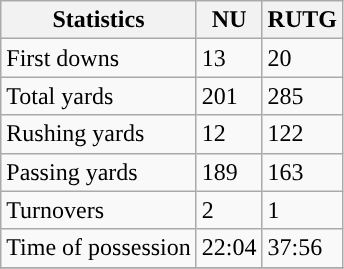<table class="wikitable">
<tr>
<th>Statistics</th>
<th>NU</th>
<th>RUTG</th>
</tr>
<tr>
<td>First downs</td>
<td>13</td>
<td>20</td>
</tr>
<tr>
<td>Total yards</td>
<td>201</td>
<td>285</td>
</tr>
<tr>
<td>Rushing yards</td>
<td>12</td>
<td>122</td>
</tr>
<tr>
<td>Passing yards</td>
<td>189</td>
<td>163</td>
</tr>
<tr>
<td>Turnovers</td>
<td>2</td>
<td>1</td>
</tr>
<tr>
<td>Time of possession</td>
<td>22:04</td>
<td>37:56</td>
</tr>
<tr>
</tr>
</table>
